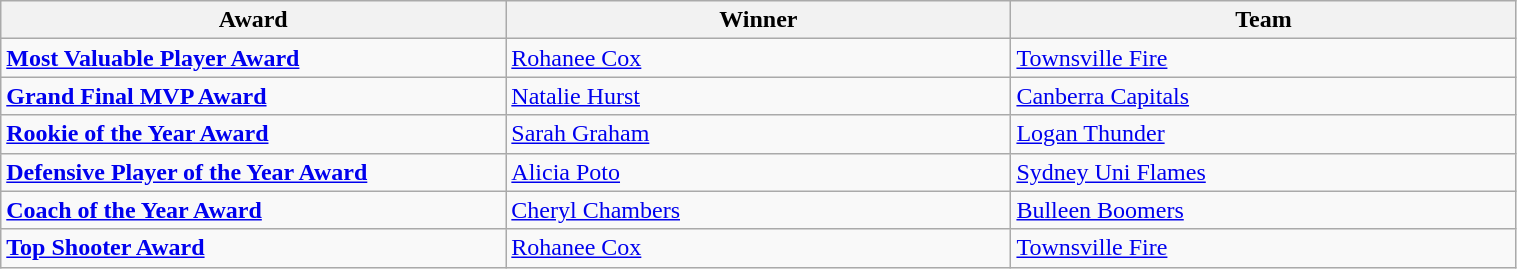<table class="wikitable" style="width: 80%">
<tr>
<th width=125>Award</th>
<th width=125>Winner</th>
<th width=125>Team</th>
</tr>
<tr>
<td><strong><a href='#'>Most Valuable Player Award</a></strong></td>
<td><a href='#'>Rohanee Cox</a></td>
<td><a href='#'>Townsville Fire</a></td>
</tr>
<tr>
<td><strong><a href='#'>Grand Final MVP Award</a></strong></td>
<td><a href='#'>Natalie Hurst</a></td>
<td><a href='#'>Canberra Capitals</a></td>
</tr>
<tr>
<td><strong><a href='#'>Rookie of the Year Award</a></strong></td>
<td><a href='#'>Sarah Graham</a></td>
<td><a href='#'>Logan Thunder</a></td>
</tr>
<tr>
<td><strong><a href='#'>Defensive Player of the Year Award</a></strong></td>
<td><a href='#'>Alicia Poto</a></td>
<td><a href='#'>Sydney Uni Flames</a></td>
</tr>
<tr>
<td><strong><a href='#'>Coach of the Year Award</a></strong></td>
<td><a href='#'>Cheryl Chambers</a></td>
<td><a href='#'>Bulleen Boomers</a></td>
</tr>
<tr>
<td><strong><a href='#'>Top Shooter Award</a></strong></td>
<td><a href='#'>Rohanee Cox</a></td>
<td><a href='#'>Townsville Fire</a></td>
</tr>
</table>
